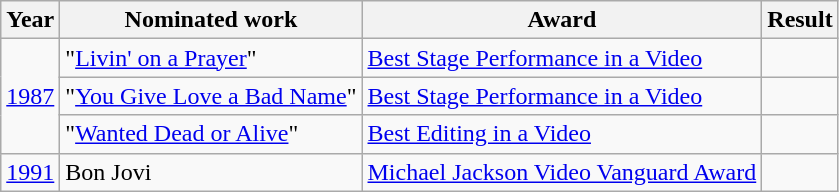<table class="wikitable">
<tr>
<th>Year</th>
<th>Nominated work</th>
<th>Award</th>
<th>Result</th>
</tr>
<tr>
<td align=center rowspan="3"><a href='#'>1987</a></td>
<td>"<a href='#'>Livin' on a Prayer</a>"</td>
<td><a href='#'>Best Stage Performance in a Video</a></td>
<td></td>
</tr>
<tr>
<td>"<a href='#'>You Give Love a Bad Name</a>"</td>
<td><a href='#'>Best Stage Performance in a Video</a></td>
<td></td>
</tr>
<tr>
<td>"<a href='#'>Wanted Dead or Alive</a>"</td>
<td><a href='#'>Best Editing in a Video</a></td>
<td></td>
</tr>
<tr>
<td align=center><a href='#'>1991</a></td>
<td>Bon Jovi</td>
<td><a href='#'>Michael Jackson Video Vanguard Award</a></td>
<td></td>
</tr>
</table>
